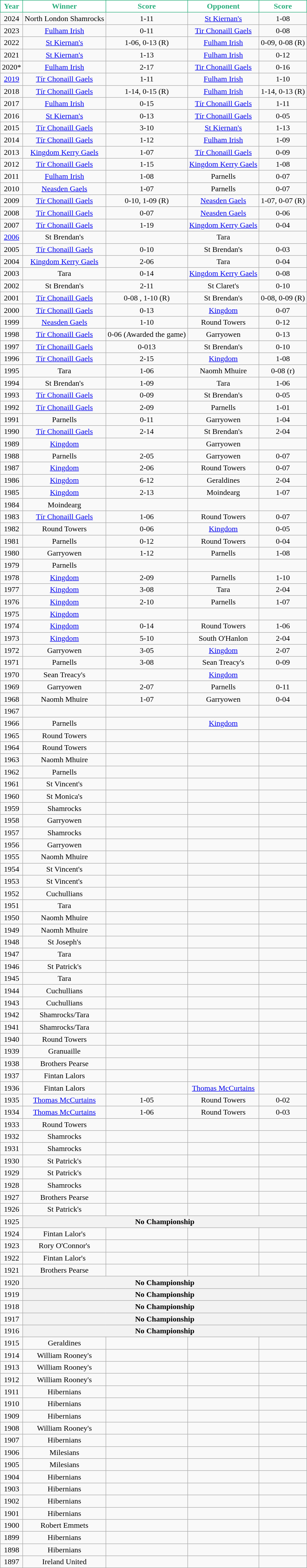<table class="wikitable" style="text-align:center;">
<tr>
<th style="background:white;color:#28AE7B;border:1px solid #28AE7B">Year</th>
<th style="background:white;color:#28AE7B;border:1px solid #28AE7B">Winner</th>
<th style="background:white;color:#28AE7B;border:1px solid #28AE7B">Score</th>
<th style="background:white;color:#28AE7B;border:1px solid #28AE7B">Opponent</th>
<th style="background:white;color:#28AE7B;border:1px solid #28AE7B">Score</th>
</tr>
<tr>
<td>2024</td>
<td>North London Shamrocks</td>
<td>1-11</td>
<td><a href='#'>St Kiernan's</a></td>
<td>1-08</td>
</tr>
<tr>
<td>2023</td>
<td><a href='#'>Fulham Irish</a></td>
<td>0-11</td>
<td><a href='#'>Tir Chonaill Gaels</a></td>
<td>0-08</td>
</tr>
<tr>
<td>2022</td>
<td><a href='#'>St Kiernan's</a></td>
<td>1-06, 0-13 (R)</td>
<td><a href='#'>Fulham Irish</a></td>
<td>0-09, 0-08 (R)</td>
</tr>
<tr>
<td>2021</td>
<td><a href='#'>St Kiernan's</a></td>
<td>1-13</td>
<td><a href='#'>Fulham Irish</a></td>
<td>0-12</td>
</tr>
<tr>
<td>2020*</td>
<td><a href='#'>Fulham Irish</a></td>
<td>2-17</td>
<td><a href='#'>Tir Chonaill Gaels</a></td>
<td>0-16</td>
</tr>
<tr>
<td><a href='#'>2019</a></td>
<td><a href='#'>Tír Chonaill Gaels</a></td>
<td>1-11</td>
<td><a href='#'>Fulham Irish</a></td>
<td>1-10</td>
</tr>
<tr>
<td>2018</td>
<td><a href='#'>Tír Chonaill Gaels</a></td>
<td>1-14, 0-15 (R)</td>
<td><a href='#'>Fulham Irish</a></td>
<td>1-14, 0-13 (R)</td>
</tr>
<tr>
<td>2017</td>
<td><a href='#'>Fulham Irish</a></td>
<td>0-15</td>
<td><a href='#'>Tír Chonaill Gaels</a></td>
<td>1-11</td>
</tr>
<tr>
<td>2016</td>
<td><a href='#'>St Kiernan's</a></td>
<td>0-13</td>
<td><a href='#'>Tír Chonaill Gaels</a></td>
<td>0-05</td>
</tr>
<tr>
<td>2015</td>
<td><a href='#'>Tír Chonaill Gaels</a></td>
<td>3-10</td>
<td><a href='#'>St Kiernan's</a></td>
<td>1-13</td>
</tr>
<tr>
<td>2014</td>
<td><a href='#'>Tír Chonaill Gaels</a></td>
<td>1-12</td>
<td><a href='#'>Fulham Irish</a></td>
<td>1-09</td>
</tr>
<tr>
<td>2013</td>
<td><a href='#'>Kingdom Kerry Gaels</a></td>
<td>1-07</td>
<td><a href='#'>Tír Chonaill Gaels</a></td>
<td>0-09</td>
</tr>
<tr>
<td>2012</td>
<td><a href='#'>Tír Chonaill Gaels</a></td>
<td>1-15</td>
<td><a href='#'>Kingdom Kerry Gaels</a></td>
<td>1-08</td>
</tr>
<tr>
<td>2011</td>
<td><a href='#'>Fulham Irish</a></td>
<td>1-08</td>
<td>Parnells</td>
<td>0-07</td>
</tr>
<tr>
<td>2010</td>
<td><a href='#'>Neasden Gaels</a></td>
<td>1-07</td>
<td>Parnells</td>
<td>0-07</td>
</tr>
<tr>
<td>2009</td>
<td><a href='#'>Tír Chonaill Gaels</a></td>
<td>0-10, 1-09 (R)</td>
<td><a href='#'>Neasden Gaels</a></td>
<td>1-07, 0-07 (R)</td>
</tr>
<tr>
<td>2008</td>
<td><a href='#'>Tír Chonaill Gaels</a></td>
<td>0-07</td>
<td><a href='#'>Neasden Gaels</a></td>
<td>0-06</td>
</tr>
<tr>
<td>2007</td>
<td><a href='#'>Tír Chonaill Gaels</a></td>
<td>1-19</td>
<td><a href='#'>Kingdom Kerry Gaels</a></td>
<td>0-04</td>
</tr>
<tr>
<td><a href='#'>2006</a></td>
<td>St Brendan's</td>
<td></td>
<td>Tara</td>
<td></td>
</tr>
<tr>
<td>2005</td>
<td><a href='#'>Tír Chonaill Gaels</a></td>
<td>0-10</td>
<td>St Brendan's</td>
<td>0-03</td>
</tr>
<tr>
<td>2004</td>
<td><a href='#'>Kingdom Kerry Gaels</a></td>
<td>2-06</td>
<td>Tara</td>
<td>0-04</td>
</tr>
<tr>
<td>2003</td>
<td>Tara</td>
<td>0-14</td>
<td><a href='#'>Kingdom Kerry Gaels</a></td>
<td>0-08</td>
</tr>
<tr>
<td>2002</td>
<td>St Brendan's</td>
<td>2-11</td>
<td>St Claret's</td>
<td>0-10</td>
</tr>
<tr>
<td>2001</td>
<td><a href='#'>Tír Chonaill Gaels</a></td>
<td>0-08 , 1-10 (R)</td>
<td>St Brendan's</td>
<td>0-08, 0-09 (R)</td>
</tr>
<tr>
<td>2000</td>
<td><a href='#'>Tír Chonaill Gaels</a></td>
<td>0-13</td>
<td><a href='#'>Kingdom</a></td>
<td>0-07</td>
</tr>
<tr>
<td>1999</td>
<td><a href='#'>Neasden Gaels</a></td>
<td>1-10</td>
<td>Round Towers</td>
<td>0-12</td>
</tr>
<tr>
<td>1998</td>
<td><a href='#'>Tír Chonaill Gaels</a></td>
<td>0-06 (Awarded the game)</td>
<td>Garryowen</td>
<td>0-13</td>
</tr>
<tr>
<td>1997</td>
<td><a href='#'>Tír Chonaill Gaels</a></td>
<td>0-013</td>
<td>St Brendan's</td>
<td>0-10</td>
</tr>
<tr>
<td>1996</td>
<td><a href='#'>Tír Chonaill Gaels</a></td>
<td>2-15</td>
<td><a href='#'>Kingdom</a></td>
<td>1-08</td>
</tr>
<tr>
<td>1995</td>
<td>Tara</td>
<td>1-06</td>
<td>Naomh Mhuire</td>
<td>0-08 (r)</td>
</tr>
<tr>
<td>1994</td>
<td>St Brendan's</td>
<td>1-09</td>
<td>Tara</td>
<td>1-06</td>
</tr>
<tr>
<td>1993</td>
<td><a href='#'>Tír Chonaill Gaels</a></td>
<td>0-09</td>
<td>St Brendan's</td>
<td>0-05</td>
</tr>
<tr>
<td>1992</td>
<td><a href='#'>Tír Chonaill Gaels</a></td>
<td>2-09</td>
<td>Parnells</td>
<td>1-01</td>
</tr>
<tr>
<td>1991</td>
<td>Parnells</td>
<td>0-11</td>
<td>Garryowen</td>
<td>1-04</td>
</tr>
<tr>
<td>1990</td>
<td><a href='#'>Tír Chonaill Gaels</a></td>
<td>2-14</td>
<td>St Brendan's</td>
<td>2-04</td>
</tr>
<tr>
<td>1989</td>
<td><a href='#'>Kingdom</a></td>
<td></td>
<td>Garryowen</td>
<td></td>
</tr>
<tr>
<td>1988</td>
<td>Parnells</td>
<td>2-05</td>
<td>Garryowen</td>
<td>0-07</td>
</tr>
<tr>
<td>1987</td>
<td><a href='#'>Kingdom</a></td>
<td>2-06</td>
<td>Round Towers</td>
<td>0-07</td>
</tr>
<tr>
<td>1986</td>
<td><a href='#'>Kingdom</a></td>
<td>6-12</td>
<td>Geraldines</td>
<td>2-04</td>
</tr>
<tr>
<td>1985</td>
<td><a href='#'>Kingdom</a></td>
<td>2-13</td>
<td>Moindearg</td>
<td>1-07</td>
</tr>
<tr>
<td>1984</td>
<td>Moindearg</td>
<td></td>
<td></td>
<td></td>
</tr>
<tr>
<td>1983</td>
<td><a href='#'>Tír Chonaill Gaels</a></td>
<td>1-06</td>
<td>Round Towers</td>
<td>0-07</td>
</tr>
<tr>
<td>1982</td>
<td>Round Towers</td>
<td>0-06</td>
<td><a href='#'>Kingdom</a></td>
<td>0-05</td>
</tr>
<tr>
<td>1981</td>
<td>Parnells</td>
<td>0-12</td>
<td>Round Towers</td>
<td>0-04</td>
</tr>
<tr>
<td>1980</td>
<td>Garryowen</td>
<td>1-12</td>
<td>Parnells</td>
<td>1-08</td>
</tr>
<tr>
<td>1979</td>
<td>Parnells</td>
<td></td>
<td></td>
<td></td>
</tr>
<tr>
<td>1978</td>
<td><a href='#'>Kingdom</a></td>
<td>2-09</td>
<td>Parnells</td>
<td>1-10</td>
</tr>
<tr>
<td>1977</td>
<td><a href='#'>Kingdom</a></td>
<td>3-08</td>
<td>Tara</td>
<td>2-04</td>
</tr>
<tr>
<td>1976</td>
<td><a href='#'>Kingdom</a></td>
<td>2-10</td>
<td>Parnells</td>
<td>1-07</td>
</tr>
<tr>
<td>1975</td>
<td><a href='#'>Kingdom</a></td>
<td></td>
<td></td>
<td></td>
</tr>
<tr>
<td>1974</td>
<td><a href='#'>Kingdom</a></td>
<td>0-14</td>
<td>Round Towers</td>
<td>1-06</td>
</tr>
<tr>
<td>1973</td>
<td><a href='#'>Kingdom</a></td>
<td>5-10</td>
<td>South O'Hanlon</td>
<td>2-04</td>
</tr>
<tr>
<td>1972</td>
<td>Garryowen</td>
<td>3-05</td>
<td><a href='#'>Kingdom</a></td>
<td>2-07</td>
</tr>
<tr>
<td>1971</td>
<td>Parnells</td>
<td>3-08</td>
<td>Sean Treacy's</td>
<td>0-09</td>
</tr>
<tr>
<td>1970</td>
<td>Sean Treacy's</td>
<td></td>
<td><a href='#'>Kingdom</a></td>
<td></td>
</tr>
<tr>
<td>1969</td>
<td>Garryowen</td>
<td>2-07</td>
<td>Parnells</td>
<td>0-11</td>
</tr>
<tr>
<td>1968</td>
<td>Naomh Mhuire</td>
<td>1-07</td>
<td>Garryowen</td>
<td>0-04</td>
</tr>
<tr>
<td>1967</td>
<td></td>
<td></td>
<td></td>
<td></td>
</tr>
<tr>
<td>1966</td>
<td>Parnells</td>
<td></td>
<td><a href='#'>Kingdom</a></td>
<td></td>
</tr>
<tr>
<td>1965</td>
<td>Round Towers</td>
<td></td>
<td></td>
<td></td>
</tr>
<tr>
<td>1964</td>
<td>Round Towers</td>
<td></td>
<td></td>
<td></td>
</tr>
<tr>
<td>1963</td>
<td>Naomh Mhuire</td>
<td></td>
<td></td>
<td></td>
</tr>
<tr>
<td>1962</td>
<td>Parnells</td>
<td></td>
<td></td>
<td></td>
</tr>
<tr>
<td>1961</td>
<td>St Vincent's</td>
<td></td>
<td></td>
<td></td>
</tr>
<tr>
<td>1960</td>
<td>St Monica's</td>
<td></td>
<td></td>
<td></td>
</tr>
<tr>
<td>1959</td>
<td>Shamrocks</td>
<td></td>
<td></td>
<td></td>
</tr>
<tr>
<td>1958</td>
<td>Garryowen</td>
<td></td>
<td></td>
<td></td>
</tr>
<tr>
<td>1957</td>
<td>Shamrocks</td>
<td></td>
<td></td>
<td></td>
</tr>
<tr>
<td>1956</td>
<td>Garryowen</td>
<td></td>
<td></td>
<td></td>
</tr>
<tr>
<td>1955</td>
<td>Naomh Mhuire</td>
<td></td>
<td></td>
<td></td>
</tr>
<tr>
<td>1954</td>
<td>St Vincent's</td>
<td></td>
<td></td>
<td></td>
</tr>
<tr>
<td>1953</td>
<td>St Vincent's</td>
<td></td>
<td></td>
<td></td>
</tr>
<tr>
<td>1952</td>
<td>Cuchullians</td>
<td></td>
<td></td>
<td></td>
</tr>
<tr>
<td>1951</td>
<td>Tara</td>
<td></td>
<td></td>
<td></td>
</tr>
<tr>
<td>1950</td>
<td>Naomh Mhuire</td>
<td></td>
<td></td>
<td></td>
</tr>
<tr>
<td>1949</td>
<td>Naomh Mhuire</td>
<td></td>
<td></td>
<td></td>
</tr>
<tr>
<td>1948</td>
<td>St Joseph's</td>
<td></td>
<td></td>
<td></td>
</tr>
<tr>
<td>1947</td>
<td>Tara</td>
<td></td>
<td></td>
<td></td>
</tr>
<tr>
<td>1946</td>
<td>St Patrick's</td>
<td></td>
<td></td>
<td></td>
</tr>
<tr>
<td>1945</td>
<td>Tara</td>
<td></td>
<td></td>
<td></td>
</tr>
<tr>
<td>1944</td>
<td>Cuchullians</td>
<td></td>
<td></td>
<td></td>
</tr>
<tr>
<td>1943</td>
<td>Cuchullians</td>
<td></td>
<td></td>
<td></td>
</tr>
<tr>
<td>1942</td>
<td>Shamrocks/Tara</td>
<td></td>
<td></td>
<td></td>
</tr>
<tr>
<td>1941</td>
<td>Shamrocks/Tara</td>
<td></td>
<td></td>
<td></td>
</tr>
<tr>
<td>1940</td>
<td>Round Towers</td>
<td></td>
<td></td>
<td></td>
</tr>
<tr>
<td>1939</td>
<td>Granuaille</td>
<td></td>
<td></td>
<td></td>
</tr>
<tr>
<td>1938</td>
<td>Brothers Pearse</td>
<td></td>
<td></td>
<td></td>
</tr>
<tr>
<td>1937</td>
<td>Fintan Lalors</td>
<td></td>
<td></td>
<td></td>
</tr>
<tr>
<td>1936</td>
<td>Fintan Lalors</td>
<td></td>
<td><a href='#'>Thomas McCurtains</a></td>
<td></td>
</tr>
<tr>
<td>1935</td>
<td><a href='#'>Thomas McCurtains</a></td>
<td>1-05</td>
<td>Round Towers</td>
<td>0-02</td>
</tr>
<tr>
<td>1934</td>
<td><a href='#'>Thomas McCurtains</a></td>
<td>1-06</td>
<td>Round Towers</td>
<td>0-03</td>
</tr>
<tr>
<td>1933</td>
<td>Round Towers</td>
<td></td>
<td></td>
<td></td>
</tr>
<tr>
<td>1932</td>
<td>Shamrocks</td>
<td></td>
<td></td>
<td></td>
</tr>
<tr>
<td>1931</td>
<td>Shamrocks</td>
<td></td>
<td></td>
<td></td>
</tr>
<tr>
<td>1930</td>
<td>St Patrick's</td>
<td></td>
<td></td>
<td></td>
</tr>
<tr>
<td>1929</td>
<td>St Patrick's</td>
<td></td>
<td></td>
<td></td>
</tr>
<tr>
<td>1928</td>
<td>Shamrocks</td>
<td></td>
<td></td>
<td></td>
</tr>
<tr>
<td>1927</td>
<td>Brothers Pearse</td>
<td></td>
<td></td>
<td></td>
</tr>
<tr>
<td>1926</td>
<td>St Patrick's</td>
<td></td>
<td></td>
<td></td>
</tr>
<tr>
<td>1925</td>
<th colspan=4 align=center>No Championship</th>
</tr>
<tr>
<td>1924</td>
<td>Fintan Lalor's</td>
<td></td>
<td></td>
<td></td>
</tr>
<tr>
<td>1923</td>
<td>Rory O'Connor's</td>
<td></td>
<td></td>
<td></td>
</tr>
<tr>
<td>1922</td>
<td>Fintan Lalor's</td>
<td></td>
<td></td>
<td></td>
</tr>
<tr>
<td>1921</td>
<td>Brothers Pearse</td>
<td></td>
<td></td>
<td></td>
</tr>
<tr>
<td>1920</td>
<th colspan=4 align=center>No Championship</th>
</tr>
<tr>
<td>1919</td>
<th colspan=4 align=center>No Championship</th>
</tr>
<tr>
<td>1918</td>
<th colspan=4 align=center>No Championship</th>
</tr>
<tr>
<td>1917</td>
<th colspan=4 align=center>No Championship</th>
</tr>
<tr>
<td>1916</td>
<th colspan=4 align=center>No Championship</th>
</tr>
<tr>
<td>1915</td>
<td>Geraldines</td>
<td></td>
<td></td>
<td></td>
</tr>
<tr>
<td>1914</td>
<td>William Rooney's</td>
<td></td>
<td></td>
<td></td>
</tr>
<tr>
<td>1913</td>
<td>William Rooney's</td>
<td></td>
<td></td>
<td></td>
</tr>
<tr>
<td>1912</td>
<td>William Rooney's</td>
<td></td>
<td></td>
<td></td>
</tr>
<tr>
<td>1911</td>
<td>Hibernians</td>
<td></td>
<td></td>
<td></td>
</tr>
<tr>
<td>1910</td>
<td>Hibernians</td>
<td></td>
<td></td>
<td></td>
</tr>
<tr>
<td>1909</td>
<td>Hibernians</td>
<td></td>
<td></td>
<td></td>
</tr>
<tr>
<td>1908</td>
<td>William Rooney's</td>
<td></td>
<td></td>
<td></td>
</tr>
<tr>
<td>1907</td>
<td>Hibernians</td>
<td></td>
<td></td>
<td></td>
</tr>
<tr>
<td>1906</td>
<td>Milesians</td>
<td></td>
<td></td>
<td></td>
</tr>
<tr>
<td>1905</td>
<td>Milesians</td>
<td></td>
<td></td>
<td></td>
</tr>
<tr>
<td>1904</td>
<td>Hibernians</td>
<td></td>
<td></td>
<td></td>
</tr>
<tr>
<td>1903</td>
<td>Hibernians</td>
<td></td>
<td></td>
<td></td>
</tr>
<tr>
<td>1902</td>
<td>Hibernians</td>
<td></td>
<td></td>
<td></td>
</tr>
<tr>
<td>1901</td>
<td>Hibernians</td>
<td></td>
<td></td>
<td></td>
</tr>
<tr>
<td>1900</td>
<td>Robert Emmets</td>
<td></td>
<td></td>
<td></td>
</tr>
<tr>
<td>1899</td>
<td>Hibernians</td>
<td></td>
<td></td>
<td></td>
</tr>
<tr>
<td>1898</td>
<td>Hibernians</td>
<td></td>
<td></td>
<td></td>
</tr>
<tr>
<td>1897</td>
<td>Ireland United</td>
<td></td>
<td></td>
<td></td>
</tr>
</table>
